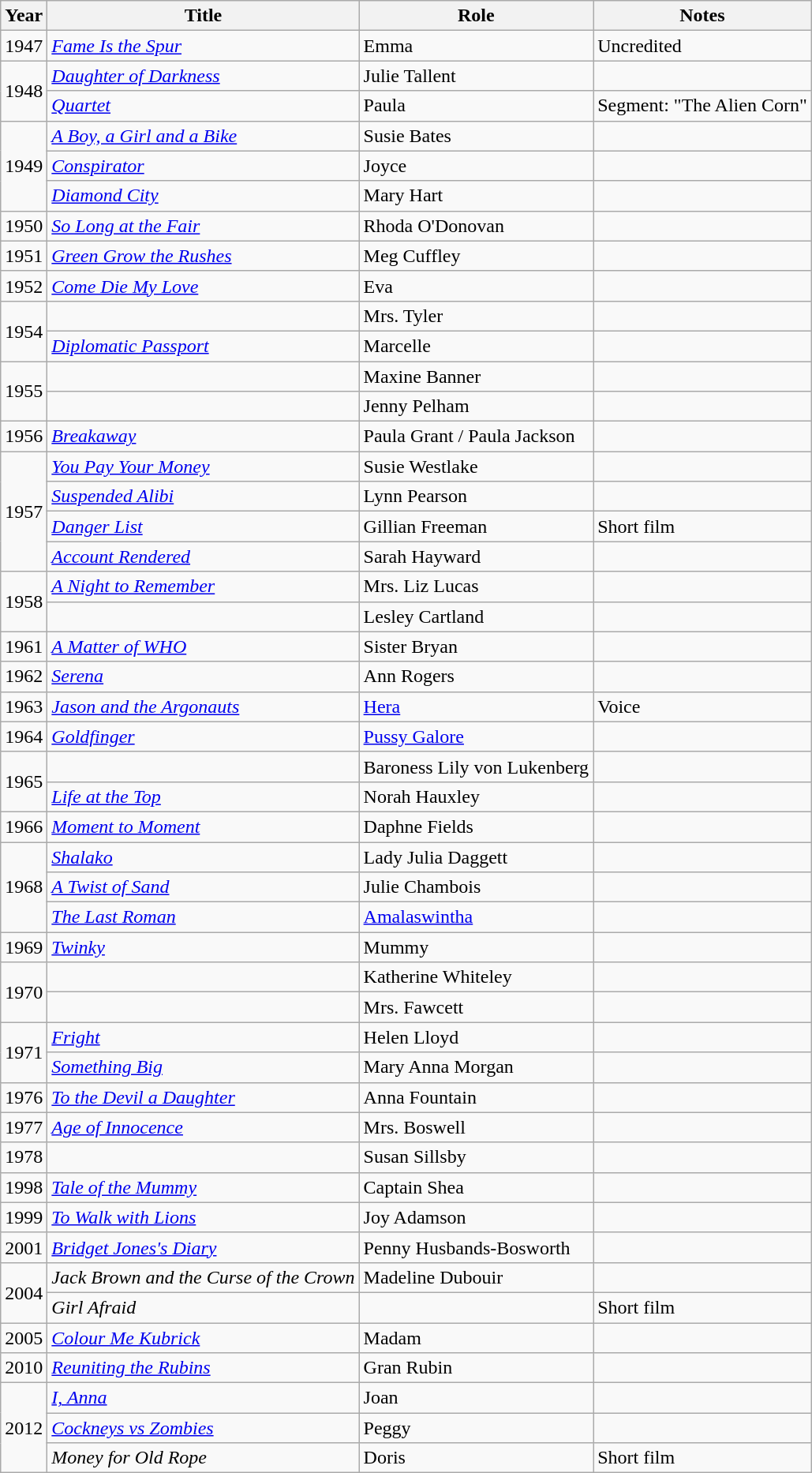<table class="wikitable sortable">
<tr>
<th>Year</th>
<th>Title</th>
<th>Role</th>
<th>Notes</th>
</tr>
<tr>
<td>1947</td>
<td><em><a href='#'>Fame Is the Spur</a></em></td>
<td>Emma</td>
<td>Uncredited</td>
</tr>
<tr>
<td rowspan="2">1948</td>
<td><em><a href='#'>Daughter of Darkness</a></em></td>
<td>Julie Tallent</td>
<td></td>
</tr>
<tr>
<td><em><a href='#'>Quartet</a></em></td>
<td>Paula</td>
<td>Segment: "The Alien Corn"</td>
</tr>
<tr>
<td rowspan="3">1949</td>
<td><em><a href='#'>A Boy, a Girl and a Bike</a></em></td>
<td>Susie Bates</td>
<td></td>
</tr>
<tr>
<td><em><a href='#'>Conspirator</a></em></td>
<td>Joyce</td>
<td></td>
</tr>
<tr>
<td><em><a href='#'>Diamond City</a></em></td>
<td>Mary Hart</td>
<td></td>
</tr>
<tr>
<td>1950</td>
<td><em><a href='#'>So Long at the Fair</a></em></td>
<td>Rhoda O'Donovan</td>
<td></td>
</tr>
<tr>
<td>1951</td>
<td><em><a href='#'>Green Grow the Rushes</a></em></td>
<td>Meg Cuffley</td>
<td></td>
</tr>
<tr>
<td>1952</td>
<td><em><a href='#'>Come Die My Love</a></em></td>
<td>Eva</td>
<td></td>
</tr>
<tr>
<td rowspan="2">1954</td>
<td><em></em></td>
<td>Mrs. Tyler</td>
<td></td>
</tr>
<tr>
<td><em><a href='#'>Diplomatic Passport</a></em></td>
<td>Marcelle</td>
<td></td>
</tr>
<tr>
<td rowspan="2">1955</td>
<td><em></em></td>
<td>Maxine Banner</td>
<td></td>
</tr>
<tr>
<td><em></em></td>
<td>Jenny Pelham</td>
<td></td>
</tr>
<tr>
<td>1956</td>
<td><em><a href='#'>Breakaway</a></em></td>
<td>Paula Grant / Paula Jackson</td>
<td></td>
</tr>
<tr>
<td rowspan="4">1957</td>
<td><em><a href='#'>You Pay Your Money</a></em></td>
<td>Susie Westlake</td>
<td></td>
</tr>
<tr>
<td><em><a href='#'>Suspended Alibi</a></em></td>
<td>Lynn Pearson</td>
<td></td>
</tr>
<tr>
<td><em><a href='#'>Danger List</a></em></td>
<td>Gillian Freeman</td>
<td>Short film</td>
</tr>
<tr>
<td><em><a href='#'>Account Rendered</a></em></td>
<td>Sarah Hayward</td>
<td></td>
</tr>
<tr>
<td rowspan="2">1958</td>
<td><em><a href='#'>A Night to Remember</a></em></td>
<td>Mrs. Liz Lucas</td>
<td></td>
</tr>
<tr>
<td><em></em></td>
<td>Lesley Cartland</td>
<td></td>
</tr>
<tr>
<td>1961</td>
<td><em><a href='#'>A Matter of WHO</a></em></td>
<td>Sister Bryan</td>
<td></td>
</tr>
<tr>
<td>1962</td>
<td><em><a href='#'>Serena</a></em></td>
<td>Ann Rogers</td>
<td></td>
</tr>
<tr>
<td>1963</td>
<td><em><a href='#'>Jason and the Argonauts</a></em></td>
<td><a href='#'>Hera</a></td>
<td>Voice</td>
</tr>
<tr>
<td>1964</td>
<td><em><a href='#'>Goldfinger</a></em></td>
<td><a href='#'>Pussy Galore</a></td>
<td></td>
</tr>
<tr>
<td rowspan="2">1965</td>
<td><em></em></td>
<td>Baroness Lily von Lukenberg</td>
<td></td>
</tr>
<tr>
<td><em><a href='#'>Life at the Top</a></em></td>
<td>Norah Hauxley</td>
<td></td>
</tr>
<tr>
<td>1966</td>
<td><em><a href='#'>Moment to Moment</a></em></td>
<td>Daphne Fields</td>
<td></td>
</tr>
<tr>
<td rowspan="3">1968</td>
<td><em><a href='#'>Shalako</a></em></td>
<td>Lady Julia Daggett</td>
<td></td>
</tr>
<tr>
<td><em><a href='#'>A Twist of Sand</a></em></td>
<td>Julie Chambois</td>
<td></td>
</tr>
<tr>
<td><em><a href='#'>The Last Roman</a></em></td>
<td><a href='#'>Amalaswintha</a></td>
<td></td>
</tr>
<tr>
<td>1969</td>
<td><em><a href='#'>Twinky</a></em></td>
<td>Mummy</td>
<td></td>
</tr>
<tr>
<td rowspan="2">1970</td>
<td><em></em></td>
<td>Katherine Whiteley</td>
<td></td>
</tr>
<tr>
<td><em></em></td>
<td>Mrs. Fawcett</td>
<td></td>
</tr>
<tr>
<td rowspan="2">1971</td>
<td><em><a href='#'>Fright</a></em></td>
<td>Helen Lloyd</td>
<td></td>
</tr>
<tr>
<td><em><a href='#'>Something Big</a></em></td>
<td>Mary Anna Morgan</td>
<td></td>
</tr>
<tr>
<td>1976</td>
<td><em><a href='#'>To the Devil a Daughter</a></em></td>
<td>Anna Fountain</td>
<td></td>
</tr>
<tr>
<td>1977</td>
<td><em><a href='#'>Age of Innocence</a></em></td>
<td>Mrs. Boswell</td>
<td></td>
</tr>
<tr>
<td>1978</td>
<td><em></em></td>
<td>Susan Sillsby</td>
<td></td>
</tr>
<tr>
<td>1998</td>
<td><em><a href='#'>Tale of the Mummy</a></em></td>
<td>Captain Shea</td>
<td></td>
</tr>
<tr>
<td>1999</td>
<td><em><a href='#'>To Walk with Lions</a></em></td>
<td>Joy Adamson</td>
<td></td>
</tr>
<tr>
<td>2001</td>
<td><em><a href='#'>Bridget Jones's Diary</a></em></td>
<td>Penny Husbands-Bosworth</td>
<td></td>
</tr>
<tr>
<td rowspan="2">2004</td>
<td><em>Jack Brown and the Curse of the Crown</em></td>
<td>Madeline Dubouir</td>
<td></td>
</tr>
<tr>
<td><em>Girl Afraid</em></td>
<td></td>
<td>Short film</td>
</tr>
<tr>
<td>2005</td>
<td><em><a href='#'>Colour Me Kubrick</a></em></td>
<td>Madam</td>
<td></td>
</tr>
<tr>
<td>2010</td>
<td><em><a href='#'>Reuniting the Rubins</a></em></td>
<td>Gran Rubin</td>
<td></td>
</tr>
<tr>
<td rowspan="3">2012</td>
<td><em><a href='#'>I, Anna</a></em></td>
<td>Joan</td>
<td></td>
</tr>
<tr>
<td><em><a href='#'>Cockneys vs Zombies</a></em></td>
<td>Peggy</td>
<td></td>
</tr>
<tr>
<td><em>Money for Old Rope</em></td>
<td>Doris</td>
<td>Short film</td>
</tr>
</table>
